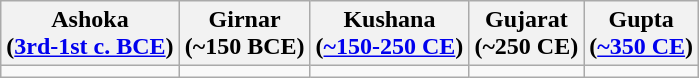<table class="wikitable">
<tr>
<th>Ashoka<br>(<a href='#'>3rd-1st c. BCE</a>)</th>
<th>Girnar<br>(~150 BCE)</th>
<th>Kushana<br>(<a href='#'>~150-250 CE</a>)</th>
<th>Gujarat<br>(~250 CE)</th>
<th>Gupta<br>(<a href='#'>~350 CE</a>)</th>
</tr>
<tr>
<td></td>
<td></td>
<td></td>
<td></td>
<td></td>
</tr>
</table>
